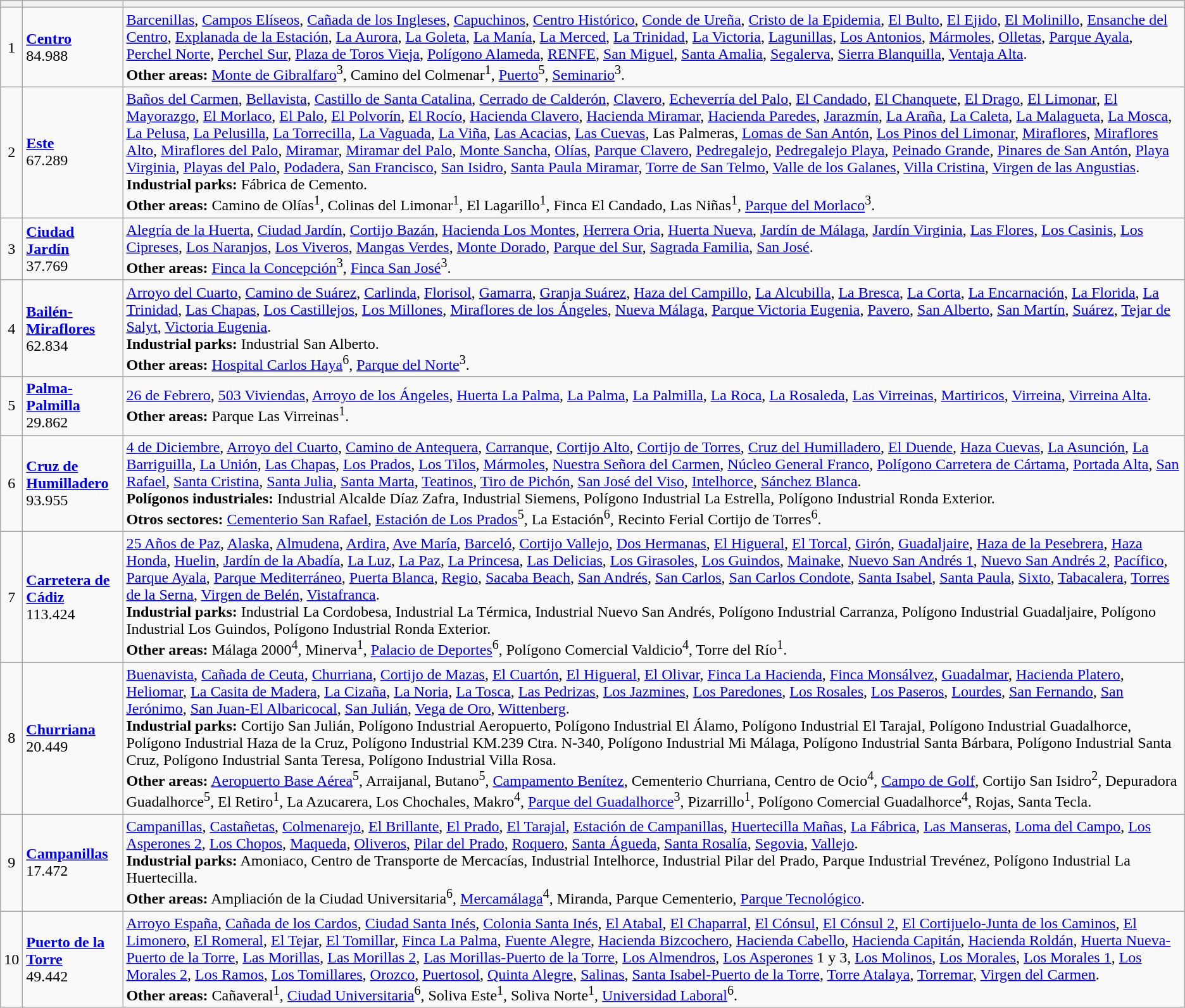<table class="wikitable">
<tr>
<th></th>
<th></th>
<th></th>
</tr>
<tr>
<td align="center">1</td>
<td align="left"><strong><a href='#'>Centro</a></strong><br> 84.988</td>
<td align="left"><a href='#'>Barcenillas</a>, <a href='#'>Campos Elíseos</a>, <a href='#'>Cañada de los Ingleses</a>, <a href='#'>Capuchinos</a>, <a href='#'>Centro Histórico</a>, <a href='#'>Conde de Ureña</a>, <a href='#'>Cristo de la Epidemia</a>, <a href='#'>El Bulto</a>, <a href='#'>El Ejido</a>, <a href='#'>El Molinillo</a>, <a href='#'>Ensanche del Centro</a>, <a href='#'>Explanada de la Estación</a>, <a href='#'>La Aurora</a>, <a href='#'>La Goleta</a>, <a href='#'>La Manía</a>, <a href='#'>La Merced</a>, <a href='#'>La Trinidad</a>, <a href='#'>La Victoria</a>, <a href='#'>Lagunillas</a>, <a href='#'>Los Antonios</a>, <a href='#'>Mármoles</a>, <a href='#'>Olletas</a>, <a href='#'>Parque Ayala</a>, <a href='#'>Perchel Norte</a>, <a href='#'>Perchel Sur</a>, <a href='#'>Plaza de Toros Vieja</a>, <a href='#'>Polígono Alameda</a>, <a href='#'>RENFE</a>, <a href='#'>San Miguel</a>, <a href='#'>Santa Amalia</a>, <a href='#'>Segalerva</a>, <a href='#'>Sierra Blanquilla</a>, <a href='#'>Ventaja Alta</a>.<br><strong> Other areas: </strong> <a href='#'>Monte de Gibralfaro</a><sup>3</sup>, Camino del Colmenar<sup>1</sup>, <a href='#'>Puerto</a><sup>5</sup>, <a href='#'>Seminario</a><sup>3</sup>.</td>
</tr>
<tr>
<td align="center">2</td>
<td align="left"><strong><a href='#'>Este</a></strong><br> 67.289</td>
<td align="left"><a href='#'>Baños del Carmen</a>, <a href='#'>Bellavista</a>, <a href='#'>Castillo de Santa Catalina</a>, <a href='#'>Cerrado de Calderón</a>, <a href='#'>Clavero</a>, <a href='#'>Echeverría del Palo</a>, <a href='#'>El Candado</a>, <a href='#'>El Chanquete</a>, <a href='#'>El Drago</a>, <a href='#'>El Limonar</a>, <a href='#'>El Mayorazgo</a>, <a href='#'>El Morlaco</a>, <a href='#'>El Palo</a>, <a href='#'>El Polvorín</a>, <a href='#'>El Rocío</a>, <a href='#'>Hacienda Clavero</a>, <a href='#'>Hacienda Miramar</a>, <a href='#'>Hacienda Paredes</a>, <a href='#'>Jarazmín</a>, <a href='#'>La Araña</a>, <a href='#'>La Caleta</a>, <a href='#'>La Malagueta</a>, <a href='#'>La Mosca</a>, <a href='#'>La Pelusa</a>, <a href='#'>La Pelusilla</a>, <a href='#'>La Torrecilla</a>, <a href='#'>La Vaguada</a>, <a href='#'>La Viña</a>, <a href='#'>Las Acacias</a>, <a href='#'>Las Cuevas</a>, Las Palmeras, <a href='#'>Lomas de San Antón</a>, <a href='#'>Los Pinos del Limonar</a>, <a href='#'>Miraflores</a>, <a href='#'>Miraflores Alto</a>, <a href='#'>Miraflores del Palo</a>, <a href='#'>Miramar</a>, <a href='#'>Miramar del Palo</a>, <a href='#'>Monte Sancha</a>, <a href='#'>Olías</a>, <a href='#'>Parque Clavero</a>, <a href='#'>Pedregalejo</a>, <a href='#'>Pedregalejo Playa</a>, <a href='#'>Peinado Grande</a>, <a href='#'>Pinares de San Antón</a>, <a href='#'>Playa Virginia</a>, <a href='#'>Playas del Palo</a>, <a href='#'>Podadera</a>, <a href='#'>San Francisco</a>, <a href='#'>San Isidro</a>, <a href='#'>Santa Paula Miramar</a>, <a href='#'>Torre de San Telmo</a>, <a href='#'>Valle de los Galanes</a>, <a href='#'>Villa Cristina</a>, <a href='#'>Virgen de las Angustias</a>. <br><strong> Industrial parks:</strong> Fábrica de Cemento.<br><strong> Other areas:</strong> Camino de Olías<sup>1</sup>, Colinas del Limonar<sup>1</sup>, El Lagarillo<sup>1</sup>, Finca El Candado, Las Niñas<sup>1</sup>, <a href='#'>Parque del Morlaco</a><sup>3</sup>.</td>
</tr>
<tr>
<td align="center">3</td>
<td align="left"><strong><a href='#'>Ciudad Jardín</a></strong><br> 37.769</td>
<td align="left"><a href='#'>Alegría de la Huerta</a>, <a href='#'>Ciudad Jardín</a>, <a href='#'>Cortijo Bazán</a>, <a href='#'>Hacienda Los Montes</a>, <a href='#'>Herrera Oria</a>, <a href='#'>Huerta Nueva</a>, <a href='#'>Jardín de Málaga</a>, <a href='#'>Jardín Virginia</a>, <a href='#'>Las Flores</a>, <a href='#'>Los Casinis</a>, <a href='#'>Los Cipreses</a>, <a href='#'>Los Naranjos</a>, <a href='#'>Los Viveros</a>, <a href='#'>Mangas Verdes</a>, <a href='#'>Monte Dorado</a>, <a href='#'>Parque del Sur</a>, <a href='#'>Sagrada Familia</a>, <a href='#'>San José</a>.<br><strong> Other areas:</strong> <a href='#'>Finca la Concepción</a><sup>3</sup>, <a href='#'>Finca San José</a><sup>3</sup>.</td>
</tr>
<tr>
<td align="center">4</td>
<td align="left"><strong><a href='#'>Bailén-Miraflores</a></strong><br> 62.834</td>
<td align="left"><a href='#'>Arroyo del Cuarto</a>, <a href='#'>Camino de Suárez</a>, <a href='#'>Carlinda</a>, <a href='#'>Florisol</a>, <a href='#'>Gamarra</a>, <a href='#'>Granja Suárez</a>, <a href='#'>Haza del Campillo</a>, <a href='#'>La Alcubilla</a>, <a href='#'>La Bresca</a>, <a href='#'>La Corta</a>, <a href='#'>La Encarnación</a>, <a href='#'>La Florida</a>, <a href='#'>La Trinidad</a>, <a href='#'>Las Chapas</a>, <a href='#'>Los Castillejos</a>, <a href='#'>Los Millones</a>, <a href='#'>Miraflores de los Ángeles</a>, <a href='#'>Nueva Málaga</a>, <a href='#'>Parque Victoria Eugenia</a>, <a href='#'>Pavero</a>, <a href='#'>San Alberto</a>, <a href='#'>San Martín</a>, <a href='#'>Suárez</a>, <a href='#'>Tejar de Salyt</a>, <a href='#'>Victoria Eugenia</a>.<br><strong> Industrial parks:</strong> Industrial San Alberto.<br><strong> Other areas:</strong> <a href='#'>Hospital Carlos Haya</a><sup>6</sup>, <a href='#'>Parque del Norte</a><sup>3</sup>.</td>
</tr>
<tr>
<td align="center">5</td>
<td align="left"><strong><a href='#'>Palma-Palmilla</a></strong><br> 29.862</td>
<td align="left"><a href='#'>26 de Febrero</a>, <a href='#'>503 Viviendas</a>, <a href='#'>Arroyo de los Ángeles</a>, <a href='#'>Huerta La Palma</a>, <a href='#'>La Palma</a>, <a href='#'>La Palmilla</a>, <a href='#'>La Roca</a>, <a href='#'>La Rosaleda</a>, <a href='#'>Las Virreinas</a>, <a href='#'>Martiricos</a>, <a href='#'>Virreina</a>, <a href='#'>Virreina Alta</a>.<br><strong> Other areas:</strong> Parque Las Virreinas<sup>1</sup>.</td>
</tr>
<tr>
<td align="center">6</td>
<td align="left"><strong><a href='#'>Cruz de Humilladero</a></strong><br> 93.955</td>
<td align="left"><a href='#'>4 de Diciembre</a>, <a href='#'>Arroyo del Cuarto</a>, <a href='#'>Camino de Antequera</a>, <a href='#'>Carranque</a>, <a href='#'>Cortijo Alto</a>, <a href='#'>Cortijo de Torres</a>, <a href='#'>Cruz del Humilladero</a>, <a href='#'>El Duende</a>, <a href='#'>Haza Cuevas</a>, <a href='#'>La Asunción</a>, <a href='#'>La Barriguilla</a>, <a href='#'>La Unión</a>, <a href='#'>Las Chapas</a>, <a href='#'>Los Prados</a>, <a href='#'>Los Tilos</a>, <a href='#'>Mármoles</a>, <a href='#'>Nuestra Señora del Carmen</a>, <a href='#'>Núcleo General Franco</a>, <a href='#'>Polígono Carretera de Cártama</a>, <a href='#'>Portada Alta</a>, <a href='#'>San Rafael</a>, <a href='#'>Santa Cristina</a>, <a href='#'>Santa Julia</a>, <a href='#'>Santa Marta</a>, <a href='#'>Teatinos</a>, <a href='#'>Tiro de Pichón</a>, <a href='#'>San José del Viso</a>, <a href='#'>Intelhorce</a>, <a href='#'>Sánchez Blanca</a>.<br><strong> Polígonos industriales:</strong> Industrial Alcalde Díaz Zafra, Industrial Siemens, Polígono Industrial La Estrella, Polígono Industrial Ronda Exterior. <br><strong> Otros sectores:</strong> <a href='#'>Cementerio San Rafael</a>, <a href='#'>Estación de Los Prados</a><sup>5</sup>, La Estación<sup>6</sup>, Recinto Ferial Cortijo de Torres<sup>6</sup>.</td>
</tr>
<tr>
<td align="center">7</td>
<td align="left"><strong><a href='#'>Carretera de Cádiz</a></strong><br> 113.424</td>
<td align="left"><a href='#'>25 Años de Paz</a>, <a href='#'>Alaska</a>, <a href='#'>Almudena</a>, <a href='#'>Ardira</a>, <a href='#'>Ave María</a>, <a href='#'>Barceló</a>, <a href='#'>Cortijo Vallejo</a>, <a href='#'>Dos Hermanas</a>, <a href='#'>El Higueral</a>, <a href='#'>El Torcal</a>, <a href='#'>Girón</a>, <a href='#'>Guadaljaire</a>, <a href='#'>Haza de la Pesebrera</a>, <a href='#'>Haza Honda</a>, <a href='#'>Huelin</a>, <a href='#'>Jardín de la Abadía</a>, <a href='#'>La Luz</a>, <a href='#'>La Paz</a>, <a href='#'>La Princesa</a>, <a href='#'>Las Delicias</a>, <a href='#'>Los Girasoles</a>, <a href='#'>Los Guindos</a>, <a href='#'>Mainake</a>, <a href='#'>Nuevo San Andrés 1</a>, <a href='#'>Nuevo San Andrés 2</a>, <a href='#'>Pacífico</a>, <a href='#'>Parque Ayala</a>, <a href='#'>Parque Mediterráneo</a>, <a href='#'>Puerta Blanca</a>, <a href='#'>Regio</a>, <a href='#'>Sacaba Beach</a>, <a href='#'>San Andrés</a>, <a href='#'>San Carlos</a>, <a href='#'>San Carlos Condote</a>, <a href='#'>Santa Isabel</a>, <a href='#'>Santa Paula</a>, <a href='#'>Sixto</a>, <a href='#'>Tabacalera</a>, <a href='#'>Torres de la Serna</a>, <a href='#'>Virgen de Belén</a>, <a href='#'>Vistafranca</a>.<br><strong> Industrial parks:</strong> Industrial La Cordobesa, Industrial La Térmica, Industrial Nuevo San Andrés, Polígono Industrial Carranza, Polígono Industrial Guadaljaire, Polígono Industrial Los Guindos, Polígono Industrial Ronda Exterior. <br> <strong> Other areas:</strong> Málaga 2000<sup>4</sup>, Minerva<sup>1</sup>, <a href='#'>Palacio de Deportes</a><sup>6</sup>, Polígono Comercial Valdicio<sup>4</sup>, Torre del Río<sup>1</sup>.</td>
</tr>
<tr>
<td align="center">8</td>
<td align="left"><strong><a href='#'>Churriana</a></strong><br> 20.449</td>
<td align="left"><a href='#'>Buenavista</a>, <a href='#'>Cañada de Ceuta</a>, <a href='#'>Churriana</a>, <a href='#'>Cortijo de Mazas</a>, <a href='#'>El Cuartón</a>, <a href='#'>El Higueral</a>, <a href='#'>El Olivar</a>, <a href='#'>Finca La Hacienda</a>, <a href='#'>Finca Monsálvez</a>, <a href='#'>Guadalmar</a>, <a href='#'>Hacienda Platero</a>, <a href='#'>Heliomar</a>, <a href='#'>La Casita de Madera</a>, <a href='#'>La Cizaña</a>, <a href='#'>La Noria</a>, <a href='#'>La Tosca</a>, <a href='#'>Las Pedrizas</a>, <a href='#'>Los Jazmines</a>, <a href='#'>Los Paredones</a>, <a href='#'>Los Rosales</a>, <a href='#'>Los Paseros</a>, <a href='#'>Lourdes</a>, <a href='#'>San Fernando</a>, <a href='#'>San Jerónimo</a>, <a href='#'>San Juan-El Albaricocal</a>, <a href='#'>San Julián</a>, <a href='#'>Vega de Oro</a>, <a href='#'>Wittenberg</a>.<br><strong> Industrial parks:</strong> Cortijo San Julián, Polígono Industrial Aeropuerto, Polígono Industrial El Álamo, Polígono Industrial El Tarajal, Polígono Industrial Guadalhorce, Polígono Industrial Haza de la Cruz, Polígono Industrial KM.239 Ctra. N-340, Polígono Industrial Mi Málaga, Polígono Industrial Santa Bárbara, Polígono Industrial Santa Cruz, Polígono Industrial Santa Teresa, Polígono Industrial Villa Rosa.<br> <strong> Other areas:</strong> <a href='#'>Aeropuerto Base Aérea</a><sup>5</sup>, Arraijanal, Butano<sup>5</sup>, <a href='#'>Campamento Benítez</a>, Cementerio Churriana, Centro de Ocio<sup>4</sup>, <a href='#'>Campo de Golf</a>, Cortijo San Isidro<sup>2</sup>, Depuradora Guadalhorce<sup>5</sup>, El Retiro<sup>1</sup>, La Azucarera, Los Chochales, Makro<sup>4</sup>, <a href='#'>Parque del Guadalhorce</a><sup>3</sup>, Pizarrillo<sup>1</sup>, Polígono Comercial Guadalhorce<sup>4</sup>, Rojas, Santa Tecla.</td>
</tr>
<tr>
<td align="center">9</td>
<td align="left"><strong><a href='#'>Campanillas</a></strong><br> 17.472</td>
<td align="left"><a href='#'>Campanillas</a>, <a href='#'>Castañetas</a>, <a href='#'>Colmenarejo</a>, <a href='#'>El Brillante</a>, <a href='#'>El Prado</a>, <a href='#'>El Tarajal</a>, <a href='#'>Estación de Campanillas</a>, <a href='#'>Huertecilla Mañas</a>, <a href='#'>La Fábrica</a>, <a href='#'>Las Manseras</a>, <a href='#'>Loma del Campo</a>, <a href='#'>Los Asperones 2</a>, <a href='#'>Los Chopos</a>, <a href='#'>Maqueda</a>, <a href='#'>Oliveros</a>, <a href='#'>Pilar del Prado</a>, <a href='#'>Roquero</a>, <a href='#'>Santa Águeda</a>, <a href='#'>Santa Rosalía</a>, <a href='#'>Segovia</a>, <a href='#'>Vallejo</a>.<br><strong> Industrial parks:</strong> Amoniaco, Centro de Transporte de Mercacías, Industrial Intelhorce, Industrial Pilar del Prado, Parque Industrial Trevénez, Polígono Industrial La Huertecilla.<br> <strong> Other areas:</strong> Ampliación de la Ciudad Universitaria<sup>6</sup>, <a href='#'>Mercamálaga</a><sup>4</sup>, Miranda, Parque Cementerio, <a href='#'>Parque Tecnológico</a>.</td>
</tr>
<tr>
<td align="center">10</td>
<td align="left"><strong><a href='#'>Puerto de la Torre</a></strong><br> 49.442</td>
<td align="left"><a href='#'>Arroyo España</a>, <a href='#'>Cañada de los Cardos</a>, <a href='#'>Ciudad Santa Inés</a>, <a href='#'>Colonia Santa Inés</a>, <a href='#'>El Atabal</a>, <a href='#'>El Chaparral</a>, <a href='#'>El Cónsul</a>, <a href='#'>El Cónsul 2</a>, <a href='#'>El Cortijuelo-Junta de los Caminos</a>, <a href='#'>El Limonero</a>, <a href='#'>El Romeral</a>, <a href='#'>El Tejar</a>, <a href='#'>El Tomillar</a>, <a href='#'>Finca La Palma</a>, <a href='#'>Fuente Alegre</a>, <a href='#'>Hacienda Bizcochero</a>, <a href='#'>Hacienda Cabello</a>, <a href='#'>Hacienda Capitán</a>, <a href='#'>Hacienda Roldán</a>, <a href='#'>Huerta Nueva-Puerto de la Torre</a>, <a href='#'>Las Morillas</a>, <a href='#'>Las Morillas 2</a>, <a href='#'>Las Morillas-Puerto de la Torre</a>, <a href='#'>Los Almendros</a>, <a href='#'>Los Asperones</a> 1 y 3, <a href='#'>Los Molinos</a>, <a href='#'>Los Morales</a>, <a href='#'>Los Morales 1</a>, <a href='#'>Los Morales 2</a>, <a href='#'>Los Ramos</a>, <a href='#'>Los Tomillares</a>, <a href='#'>Orozco</a>, <a href='#'>Puertosol</a>, <a href='#'>Quinta Alegre</a>, <a href='#'>Salinas</a>, <a href='#'>Santa Isabel-Puerto de la Torre</a>, <a href='#'>Torre Atalaya</a>, <a href='#'>Torremar</a>, <a href='#'>Virgen del Carmen</a>.<br> <strong> Other areas:</strong> Cañaveral<sup>1</sup>, <a href='#'>Ciudad Universitaria</a><sup>6</sup>, Soliva Este<sup>1</sup>, Soliva Norte<sup>1</sup>, <a href='#'>Universidad Laboral</a><sup>6</sup>.</td>
</tr>
</table>
